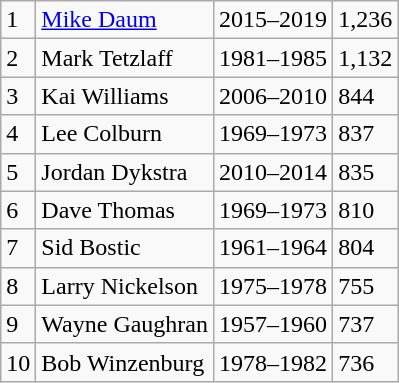<table class="wikitable">
<tr>
<td>1</td>
<td><a href='#'>Mike Daum</a></td>
<td>2015–2019</td>
<td>1,236</td>
</tr>
<tr>
<td>2</td>
<td>Mark Tetzlaff</td>
<td>1981–1985</td>
<td>1,132</td>
</tr>
<tr>
<td>3</td>
<td>Kai Williams</td>
<td>2006–2010</td>
<td>844</td>
</tr>
<tr>
<td>4</td>
<td>Lee Colburn</td>
<td>1969–1973</td>
<td>837</td>
</tr>
<tr>
<td>5</td>
<td>Jordan Dykstra</td>
<td>2010–2014</td>
<td>835</td>
</tr>
<tr>
<td>6</td>
<td>Dave Thomas</td>
<td>1969–1973</td>
<td>810</td>
</tr>
<tr>
<td>7</td>
<td>Sid Bostic</td>
<td>1961–1964</td>
<td>804</td>
</tr>
<tr>
<td>8</td>
<td>Larry Nickelson</td>
<td>1975–1978</td>
<td>755</td>
</tr>
<tr>
<td>9</td>
<td>Wayne Gaughran</td>
<td>1957–1960</td>
<td>737</td>
</tr>
<tr>
<td>10</td>
<td>Bob Winzenburg</td>
<td>1978–1982</td>
<td>736</td>
</tr>
</table>
